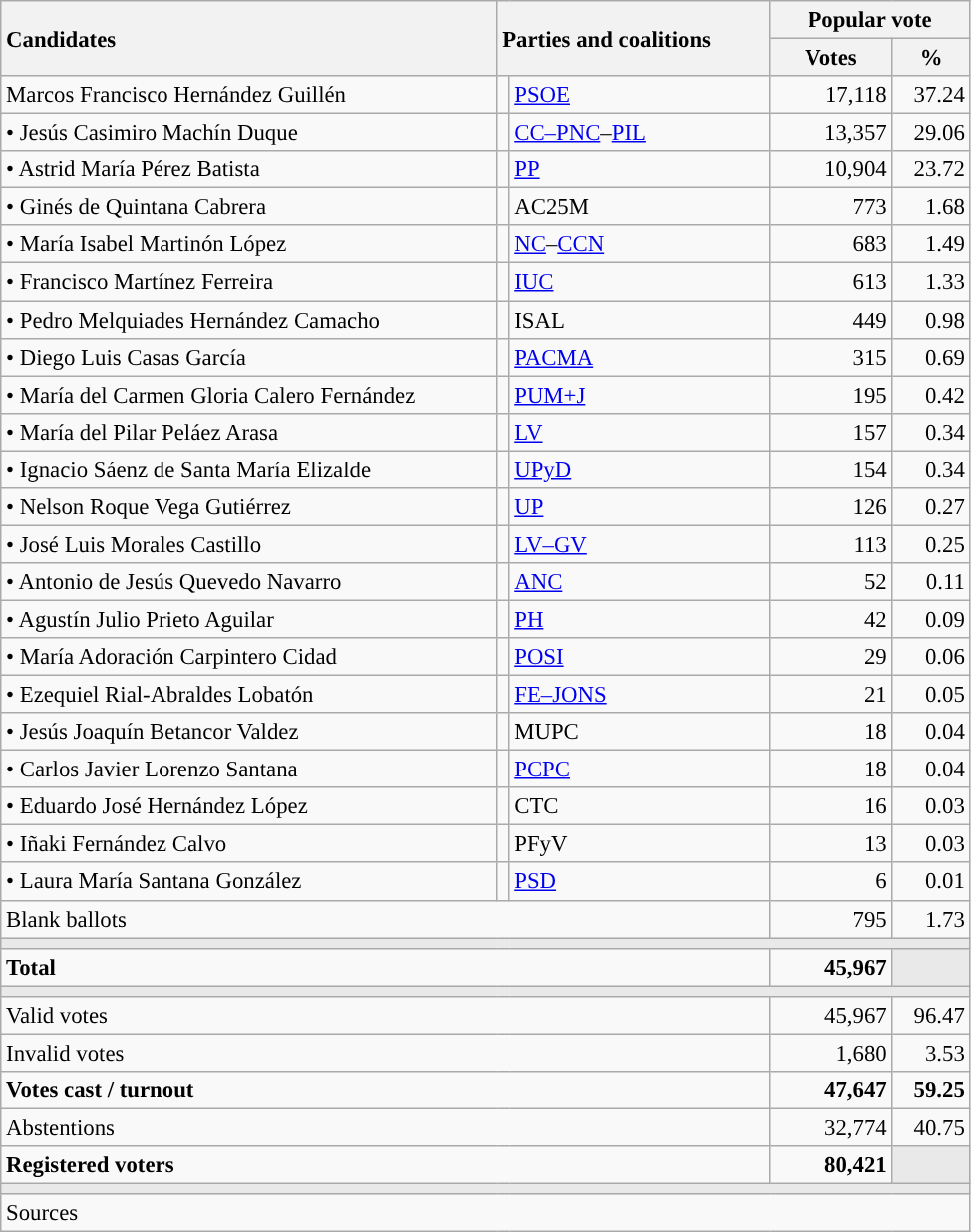<table class="wikitable" style="text-align:right; font-size:95%;">
<tr>
<th style="text-align:left;" rowspan="2" width="325">Candidates</th>
<th style="text-align:left;" rowspan="2" colspan="2" width="175">Parties and coalitions</th>
<th colspan="2">Popular vote</th>
</tr>
<tr>
<th width="75">Votes</th>
<th width="45">%</th>
</tr>
<tr>
<td align="left"> Marcos Francisco Hernández Guillén</td>
<td width="1" style="color:inherit;background:"></td>
<td align="left"><a href='#'>PSOE</a></td>
<td>17,118</td>
<td>37.24</td>
</tr>
<tr>
<td align="left">• Jesús Casimiro Machín Duque</td>
<td style="color:inherit;background:"></td>
<td align="left"><a href='#'>CC–PNC</a>–<a href='#'>PIL</a></td>
<td>13,357</td>
<td>29.06</td>
</tr>
<tr>
<td align="left">• Astrid María Pérez Batista</td>
<td style="color:inherit;background:"></td>
<td align="left"><a href='#'>PP</a></td>
<td>10,904</td>
<td>23.72</td>
</tr>
<tr>
<td align="left">• Ginés de Quintana Cabrera</td>
<td style="color:inherit;background:"></td>
<td align="left">AC25M</td>
<td>773</td>
<td>1.68</td>
</tr>
<tr>
<td align="left">• María Isabel Martinón López</td>
<td style="color:inherit;background:"></td>
<td align="left"><a href='#'>NC</a>–<a href='#'>CCN</a></td>
<td>683</td>
<td>1.49</td>
</tr>
<tr>
<td align="left">• Francisco Martínez Ferreira</td>
<td style="color:inherit;background:"></td>
<td align="left"><a href='#'>IUC</a></td>
<td>613</td>
<td>1.33</td>
</tr>
<tr>
<td align="left">• Pedro Melquiades Hernández Camacho</td>
<td style="color:inherit;background:"></td>
<td align="left">ISAL</td>
<td>449</td>
<td>0.98</td>
</tr>
<tr>
<td align="left">• Diego Luis Casas García</td>
<td style="color:inherit;background:"></td>
<td align="left"><a href='#'>PACMA</a></td>
<td>315</td>
<td>0.69</td>
</tr>
<tr>
<td align="left">• María del Carmen Gloria Calero Fernández</td>
<td style="color:inherit;background:"></td>
<td align="left"><a href='#'>PUM+J</a></td>
<td>195</td>
<td>0.42</td>
</tr>
<tr>
<td align="left">• María del Pilar Peláez Arasa</td>
<td style="color:inherit;background:"></td>
<td align="left"><a href='#'>LV</a></td>
<td>157</td>
<td>0.34</td>
</tr>
<tr>
<td align="left">• Ignacio Sáenz de Santa María Elizalde</td>
<td style="color:inherit;background:"></td>
<td align="left"><a href='#'>UPyD</a></td>
<td>154</td>
<td>0.34</td>
</tr>
<tr>
<td align="left">• Nelson Roque Vega Gutiérrez</td>
<td style="color:inherit;background:"></td>
<td align="left"><a href='#'>UP</a></td>
<td>126</td>
<td>0.27</td>
</tr>
<tr>
<td align="left">• José Luis Morales Castillo</td>
<td style="color:inherit;background:"></td>
<td align="left"><a href='#'>LV–GV</a></td>
<td>113</td>
<td>0.25</td>
</tr>
<tr>
<td align="left">• Antonio de Jesús Quevedo Navarro</td>
<td style="color:inherit;background:"></td>
<td align="left"><a href='#'>ANC</a></td>
<td>52</td>
<td>0.11</td>
</tr>
<tr>
<td align="left">• Agustín Julio Prieto Aguilar</td>
<td style="color:inherit;background:"></td>
<td align="left"><a href='#'>PH</a></td>
<td>42</td>
<td>0.09</td>
</tr>
<tr>
<td align="left">• María Adoración Carpintero Cidad</td>
<td style="color:inherit;background:"></td>
<td align="left"><a href='#'>POSI</a></td>
<td>29</td>
<td>0.06</td>
</tr>
<tr>
<td align="left">• Ezequiel Rial-Abraldes Lobatón</td>
<td style="color:inherit;background:"></td>
<td align="left"><a href='#'>FE–JONS</a></td>
<td>21</td>
<td>0.05</td>
</tr>
<tr>
<td align="left">• Jesús Joaquín Betancor Valdez</td>
<td style="color:inherit;background:"></td>
<td align="left">MUPC</td>
<td>18</td>
<td>0.04</td>
</tr>
<tr>
<td align="left">• Carlos Javier Lorenzo Santana</td>
<td style="color:inherit;background:"></td>
<td align="left"><a href='#'>PCPC</a></td>
<td>18</td>
<td>0.04</td>
</tr>
<tr>
<td align="left">• Eduardo José Hernández López</td>
<td style="color:inherit;background:"></td>
<td align="left">CTC</td>
<td>16</td>
<td>0.03</td>
</tr>
<tr>
<td align="left">• Iñaki Fernández Calvo</td>
<td style="color:inherit;background:"></td>
<td align="left">PFyV</td>
<td>13</td>
<td>0.03</td>
</tr>
<tr>
<td align="left">• Laura María Santana González</td>
<td style="color:inherit;background:"></td>
<td align="left"><a href='#'>PSD</a></td>
<td>6</td>
<td>0.01</td>
</tr>
<tr>
<td align="left" colspan="3">Blank ballots</td>
<td>795</td>
<td>1.73</td>
</tr>
<tr>
<td colspan="5" bgcolor="#E9E9E9"></td>
</tr>
<tr style="font-weight:bold;">
<td align="left" colspan="3">Total</td>
<td>45,967</td>
<td bgcolor="#E9E9E9"></td>
</tr>
<tr>
<td colspan="5" bgcolor="#E9E9E9"></td>
</tr>
<tr>
<td align="left" colspan="3">Valid votes</td>
<td>45,967</td>
<td>96.47</td>
</tr>
<tr>
<td align="left" colspan="3">Invalid votes</td>
<td>1,680</td>
<td>3.53</td>
</tr>
<tr style="font-weight:bold;">
<td align="left" colspan="3">Votes cast / turnout</td>
<td>47,647</td>
<td>59.25</td>
</tr>
<tr>
<td align="left" colspan="3">Abstentions</td>
<td>32,774</td>
<td>40.75</td>
</tr>
<tr style="font-weight:bold;">
<td align="left" colspan="3">Registered voters</td>
<td>80,421</td>
<td bgcolor="#E9E9E9"></td>
</tr>
<tr>
<td colspan="5" bgcolor="#E9E9E9"></td>
</tr>
<tr>
<td align="left" colspan="5">Sources</td>
</tr>
</table>
